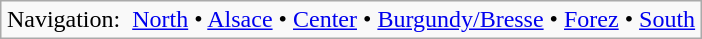<table class="wikitable"  style="margin:auto;">
<tr>
<td>Navigation:  <a href='#'>North</a> • <a href='#'>Alsace</a> • <a href='#'>Center</a> • <a href='#'>Burgundy/Bresse</a> • <a href='#'>Forez</a> • <a href='#'>South</a></td>
</tr>
</table>
